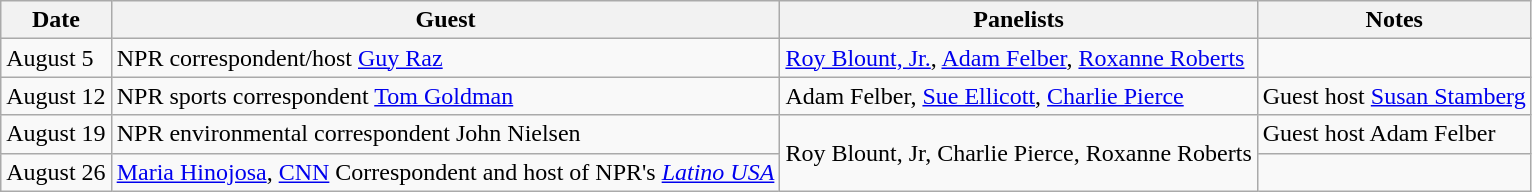<table class="wikitable">
<tr>
<th>Date</th>
<th>Guest</th>
<th>Panelists</th>
<th>Notes</th>
</tr>
<tr>
<td>August 5</td>
<td>NPR correspondent/host <a href='#'>Guy Raz</a></td>
<td><a href='#'>Roy Blount, Jr.</a>, <a href='#'>Adam Felber</a>, <a href='#'>Roxanne Roberts</a></td>
<td></td>
</tr>
<tr>
<td>August 12</td>
<td>NPR sports correspondent <a href='#'>Tom Goldman</a></td>
<td>Adam Felber, <a href='#'>Sue Ellicott</a>, <a href='#'>Charlie Pierce</a></td>
<td>Guest host <a href='#'>Susan Stamberg</a></td>
</tr>
<tr>
<td>August 19</td>
<td>NPR environmental correspondent John Nielsen</td>
<td rowspan=2>Roy Blount, Jr, Charlie Pierce, Roxanne Roberts</td>
<td>Guest host Adam Felber</td>
</tr>
<tr>
<td>August 26</td>
<td><a href='#'>Maria Hinojosa</a>, <a href='#'>CNN</a> Correspondent and host of NPR's <em><a href='#'>Latino USA</a></em></td>
<td></td>
</tr>
</table>
